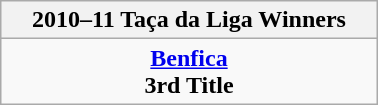<table class="wikitable" style="text-align: center; margin: 0 auto; width: 20%">
<tr>
<th>2010–11 Taça da Liga Winners</th>
</tr>
<tr>
<td><strong><a href='#'>Benfica</a></strong><br><strong>3rd Title</strong></td>
</tr>
</table>
